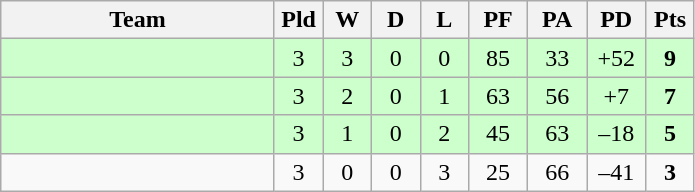<table class="wikitable" style="text-align:center;">
<tr>
<th width=175>Team</th>
<th width=25 abbr="Played">Pld</th>
<th width=25 abbr="Won">W</th>
<th width=25 abbr="Drawn">D</th>
<th width=25 abbr="Lost">L</th>
<th width=32 abbr="Points for">PF</th>
<th width=32 abbr="Points against">PA</th>
<th width=32 abbr="Points difference">PD</th>
<th width=25 abbr="Points">Pts</th>
</tr>
<tr bgcolor=ccffcc>
<td align=left></td>
<td>3</td>
<td>3</td>
<td>0</td>
<td>0</td>
<td>85</td>
<td>33</td>
<td>+52</td>
<td><strong>9</strong></td>
</tr>
<tr bgcolor=ccffcc>
<td align=left></td>
<td>3</td>
<td>2</td>
<td>0</td>
<td>1</td>
<td>63</td>
<td>56</td>
<td>+7</td>
<td><strong>7</strong></td>
</tr>
<tr bgcolor=ccffcc>
<td align=left></td>
<td>3</td>
<td>1</td>
<td>0</td>
<td>2</td>
<td>45</td>
<td>63</td>
<td>–18</td>
<td><strong>5</strong></td>
</tr>
<tr>
<td align=left></td>
<td>3</td>
<td>0</td>
<td>0</td>
<td>3</td>
<td>25</td>
<td>66</td>
<td>–41</td>
<td><strong>3</strong></td>
</tr>
</table>
